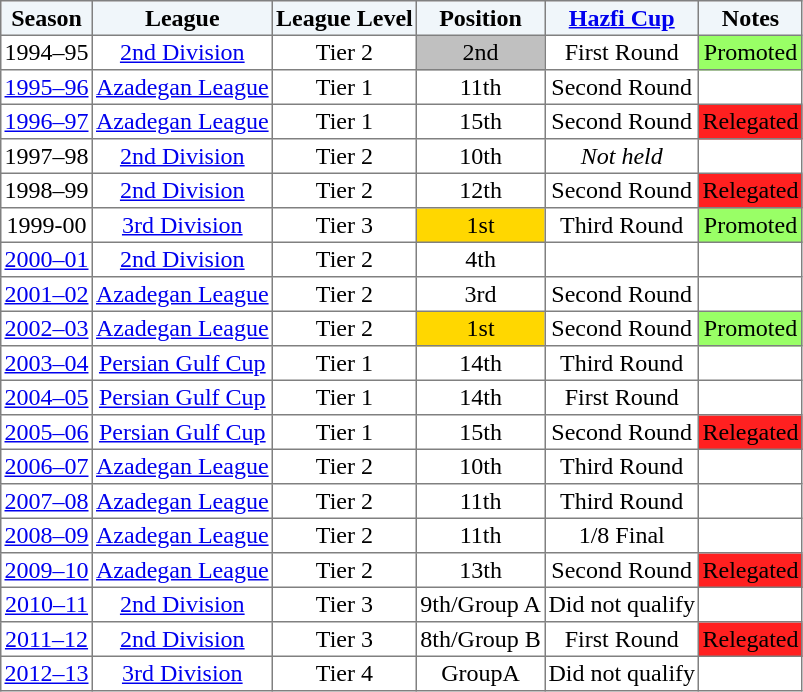<table border="1" cellpadding="2" style="border-collapse:collapse; text-align:center; font-size:normal;">
<tr style="background:#f0f6fa;">
<th>Season</th>
<th>League</th>
<th>League Level</th>
<th>Position</th>
<th><a href='#'>Hazfi Cup</a></th>
<th>Notes</th>
</tr>
<tr>
<td>1994–95</td>
<td><a href='#'>2nd Division</a></td>
<td>Tier 2</td>
<td bgcolor=silver>2nd</td>
<td>First Round</td>
<td bgcolor=99FF66>Promoted</td>
</tr>
<tr>
<td><a href='#'>1995–96</a></td>
<td><a href='#'>Azadegan League</a></td>
<td>Tier 1</td>
<td>11th</td>
<td>Second Round</td>
<td></td>
</tr>
<tr>
<td><a href='#'>1996–97</a></td>
<td><a href='#'>Azadegan League</a></td>
<td>Tier 1</td>
<td>15th</td>
<td>Second Round</td>
<td bgcolor=FF2020>Relegated</td>
</tr>
<tr>
<td>1997–98</td>
<td><a href='#'>2nd Division</a></td>
<td>Tier 2</td>
<td>10th</td>
<td><em>Not held</em></td>
<td></td>
</tr>
<tr>
<td>1998–99</td>
<td><a href='#'>2nd Division</a></td>
<td>Tier 2</td>
<td>12th</td>
<td>Second Round</td>
<td bgcolor=FF2020>Relegated</td>
</tr>
<tr>
<td>1999-00</td>
<td><a href='#'>3rd Division</a></td>
<td>Tier 3</td>
<td bgcolor=gold>1st</td>
<td>Third Round</td>
<td bgcolor=99FF66>Promoted</td>
</tr>
<tr>
<td><a href='#'>2000–01</a></td>
<td><a href='#'>2nd Division</a></td>
<td>Tier 2</td>
<td>4th</td>
<td></td>
<td></td>
</tr>
<tr>
<td><a href='#'>2001–02</a></td>
<td><a href='#'>Azadegan League</a></td>
<td>Tier 2</td>
<td>3rd</td>
<td>Second Round</td>
<td></td>
</tr>
<tr>
<td><a href='#'>2002–03</a></td>
<td><a href='#'>Azadegan League</a></td>
<td>Tier 2</td>
<td bgcolor=gold>1st</td>
<td>Second Round</td>
<td bgcolor=99FF66>Promoted</td>
</tr>
<tr>
<td><a href='#'>2003–04</a></td>
<td><a href='#'>Persian Gulf Cup</a></td>
<td>Tier 1</td>
<td>14th</td>
<td>Third Round</td>
<td></td>
</tr>
<tr>
<td><a href='#'>2004–05</a></td>
<td><a href='#'>Persian Gulf Cup</a></td>
<td>Tier 1</td>
<td>14th</td>
<td>First Round</td>
<td></td>
</tr>
<tr>
<td><a href='#'>2005–06</a></td>
<td><a href='#'>Persian Gulf Cup</a></td>
<td>Tier 1</td>
<td>15th</td>
<td>Second Round</td>
<td bgcolor=FF2020>Relegated</td>
</tr>
<tr>
<td><a href='#'>2006–07</a></td>
<td><a href='#'>Azadegan League</a></td>
<td>Tier 2</td>
<td>10th</td>
<td>Third Round</td>
<td></td>
</tr>
<tr>
<td><a href='#'>2007–08</a></td>
<td><a href='#'>Azadegan League</a></td>
<td>Tier 2</td>
<td>11th</td>
<td>Third Round</td>
<td></td>
</tr>
<tr>
<td><a href='#'>2008–09</a></td>
<td><a href='#'>Azadegan League</a></td>
<td>Tier 2</td>
<td>11th</td>
<td>1/8 Final</td>
<td></td>
</tr>
<tr>
<td><a href='#'>2009–10</a></td>
<td><a href='#'>Azadegan League</a></td>
<td>Tier 2</td>
<td>13th</td>
<td>Second Round</td>
<td bgcolor=FF2020>Relegated</td>
</tr>
<tr>
<td><a href='#'>2010–11</a></td>
<td><a href='#'>2nd Division</a></td>
<td>Tier 3</td>
<td>9th/Group A</td>
<td>Did not qualify</td>
<td></td>
</tr>
<tr>
<td><a href='#'>2011–12</a></td>
<td><a href='#'>2nd Division</a></td>
<td>Tier 3</td>
<td>8th/Group B</td>
<td>First Round</td>
<td bgcolor=FF2020>Relegated</td>
</tr>
<tr>
<td><a href='#'>2012–13</a></td>
<td><a href='#'>3rd Division</a></td>
<td>Tier 4</td>
<td>GroupA</td>
<td>Did not qualify</td>
<td></td>
</tr>
</table>
